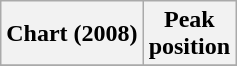<table class="wikitable plainrowheaders" style="text-align:center">
<tr>
<th>Chart (2008)</th>
<th>Peak<br>position</th>
</tr>
<tr>
</tr>
</table>
